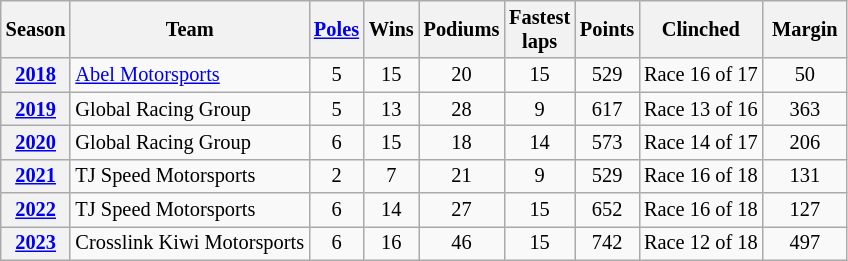<table class="wikitable sortable" style="font-size:85%; text-align:center;">
<tr>
<th scope=col>Season</th>
<th scope=col>Team</th>
<th scope=col><a href='#'>Poles</a></th>
<th scope=col>Wins</th>
<th scope=col>Podiums</th>
<th scope=col width="40">Fastest laps</th>
<th scope=col>Points</th>
<th scope=col>Clinched</th>
<th scope=col width="50">Margin</th>
</tr>
<tr>
<th><a href='#'>2018</a></th>
<td align=left> <a href='#'>Abel Motorsports</a></td>
<td>5</td>
<td>15</td>
<td>20</td>
<td>15</td>
<td>529</td>
<td>Race 16 of 17</td>
<td>50</td>
</tr>
<tr>
<th><a href='#'>2019</a></th>
<td align=left> Global Racing Group</td>
<td>5</td>
<td>13</td>
<td>28</td>
<td>9</td>
<td>617</td>
<td>Race 13 of 16</td>
<td>363</td>
</tr>
<tr>
<th><a href='#'>2020</a></th>
<td align=left> Global Racing Group</td>
<td>6</td>
<td>15</td>
<td>18</td>
<td>14</td>
<td>573</td>
<td>Race 14 of 17</td>
<td>206</td>
</tr>
<tr>
<th><a href='#'>2021</a></th>
<td align=left>  TJ Speed Motorsports</td>
<td>2</td>
<td>7</td>
<td>21</td>
<td>9</td>
<td>529</td>
<td>Race 16 of 18</td>
<td>131</td>
</tr>
<tr>
<th><a href='#'>2022</a></th>
<td align=left>  TJ Speed Motorsports</td>
<td>6</td>
<td>14</td>
<td>27</td>
<td>15</td>
<td>652</td>
<td>Race 16 of 18</td>
<td>127</td>
</tr>
<tr>
<th><a href='#'>2023</a></th>
<td align=left> Crosslink Kiwi Motorsports</td>
<td>6</td>
<td>16</td>
<td>46</td>
<td>15</td>
<td>742</td>
<td>Race 12 of 18</td>
<td>497</td>
</tr>
</table>
